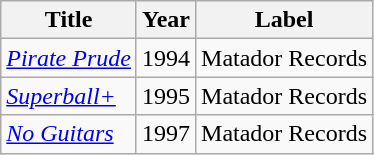<table class="wikitable">
<tr>
<th>Title</th>
<th>Year</th>
<th>Label</th>
</tr>
<tr>
<td><em><a href='#'>Pirate Prude</a></em></td>
<td>1994</td>
<td>Matador Records</td>
</tr>
<tr>
<td><em><a href='#'>Superball+</a></em></td>
<td>1995</td>
<td>Matador Records</td>
</tr>
<tr>
<td><em><a href='#'>No Guitars</a></em></td>
<td>1997</td>
<td>Matador Records</td>
</tr>
</table>
